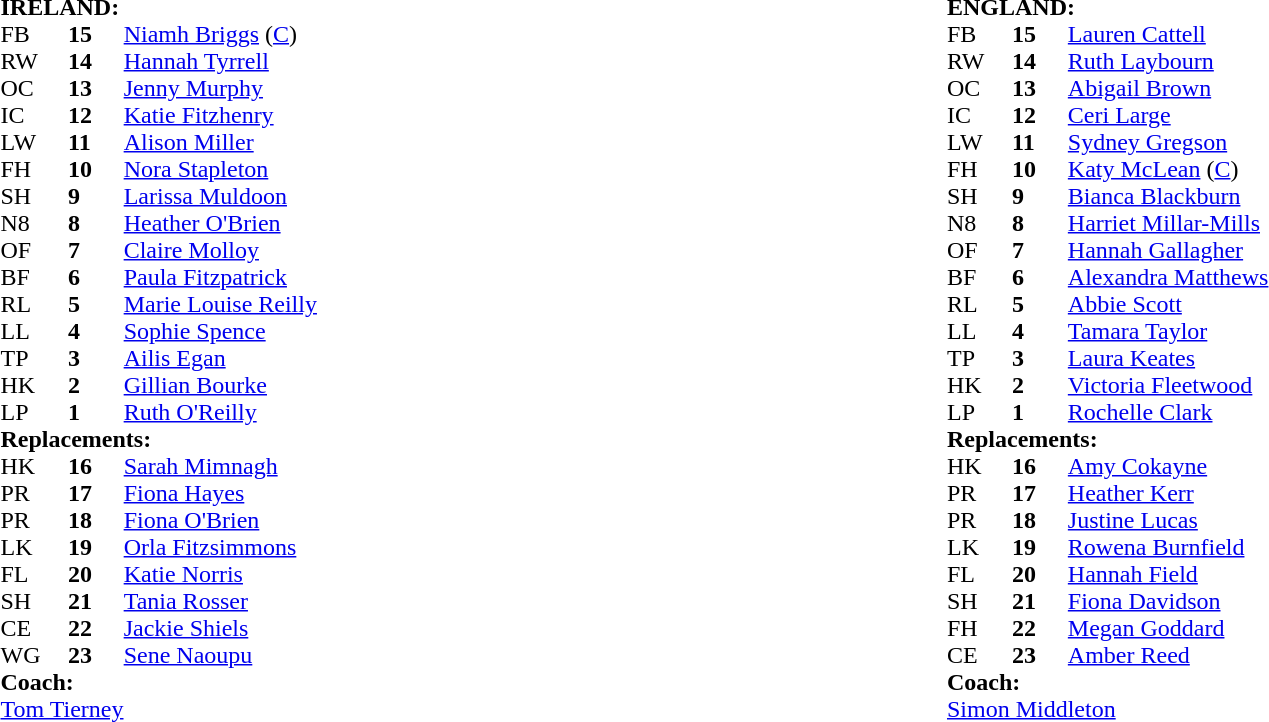<table style="width:100%">
<tr>
<td width="50%"><br><table cellspacing="0" cellpadding="0">
<tr>
<td colspan="4"><strong>IRELAND:</strong></td>
</tr>
<tr>
<th width="3%"></th>
<th width="3%"></th>
<th width="22%"></th>
<th width="22%"></th>
</tr>
<tr>
<td>FB</td>
<td><strong>15</strong></td>
<td><a href='#'>Niamh Briggs</a> (<a href='#'>C</a>)</td>
</tr>
<tr>
<td>RW</td>
<td><strong>14</strong></td>
<td><a href='#'>Hannah Tyrrell</a></td>
</tr>
<tr>
<td>OC</td>
<td><strong>13</strong></td>
<td><a href='#'>Jenny Murphy</a></td>
</tr>
<tr>
<td>IC</td>
<td><strong>12</strong></td>
<td><a href='#'>Katie Fitzhenry</a></td>
</tr>
<tr>
<td>LW</td>
<td><strong>11</strong></td>
<td><a href='#'>Alison Miller</a></td>
</tr>
<tr>
<td>FH</td>
<td><strong>10</strong></td>
<td><a href='#'>Nora Stapleton</a></td>
</tr>
<tr>
<td>SH</td>
<td><strong>9</strong></td>
<td><a href='#'>Larissa Muldoon</a></td>
<td></td>
</tr>
<tr>
<td>N8</td>
<td><strong>8</strong></td>
<td><a href='#'>Heather O'Brien</a></td>
</tr>
<tr>
<td>OF</td>
<td><strong>7</strong></td>
<td><a href='#'>Claire Molloy</a></td>
</tr>
<tr>
<td>BF</td>
<td><strong>6</strong></td>
<td><a href='#'>Paula Fitzpatrick</a></td>
</tr>
<tr>
<td>RL</td>
<td><strong>5</strong></td>
<td><a href='#'>Marie Louise Reilly</a></td>
</tr>
<tr>
<td>LL</td>
<td><strong>4</strong></td>
<td><a href='#'>Sophie Spence</a></td>
</tr>
<tr>
<td>TP</td>
<td><strong>3</strong></td>
<td><a href='#'>Ailis Egan</a></td>
<td></td>
</tr>
<tr>
<td>HK</td>
<td><strong>2</strong></td>
<td><a href='#'>Gillian Bourke</a></td>
</tr>
<tr>
<td>LP</td>
<td><strong>1</strong></td>
<td><a href='#'>Ruth O'Reilly</a></td>
<td></td>
</tr>
<tr>
<td colspan=4><strong>Replacements:</strong></td>
</tr>
<tr>
<td>HK</td>
<td><strong>16</strong></td>
<td><a href='#'>Sarah Mimnagh</a></td>
</tr>
<tr>
<td>PR</td>
<td><strong>17</strong></td>
<td><a href='#'>Fiona Hayes</a></td>
<td></td>
</tr>
<tr>
<td>PR</td>
<td><strong>18</strong></td>
<td><a href='#'>Fiona O'Brien</a></td>
<td></td>
</tr>
<tr>
<td>LK</td>
<td><strong>19</strong></td>
<td><a href='#'>Orla Fitzsimmons</a></td>
</tr>
<tr>
<td>FL</td>
<td><strong>20</strong></td>
<td><a href='#'>Katie Norris</a></td>
</tr>
<tr>
<td>SH</td>
<td><strong>21</strong></td>
<td><a href='#'>Tania Rosser</a></td>
<td></td>
</tr>
<tr>
<td>CE</td>
<td><strong>22</strong></td>
<td><a href='#'>Jackie Shiels</a></td>
</tr>
<tr>
<td>WG</td>
<td><strong>23</strong></td>
<td><a href='#'>Sene Naoupu</a></td>
</tr>
<tr>
<td colspan="4"><strong>Coach:</strong></td>
</tr>
<tr>
<td colspan="4"> <a href='#'>Tom Tierney</a></td>
</tr>
<tr>
</tr>
</table>
</td>
<td width="50%"><br><table cellspacing="0" cellpadding="0">
<tr>
<td colspan="4"><strong>ENGLAND:</strong></td>
</tr>
<tr>
<th width="3%"></th>
<th width="3%"></th>
<th width="22%"></th>
<th width="22%"></th>
</tr>
<tr>
<td>FB</td>
<td><strong>15</strong></td>
<td><a href='#'>Lauren Cattell</a></td>
</tr>
<tr>
<td>RW</td>
<td><strong>14</strong></td>
<td><a href='#'>Ruth Laybourn</a></td>
<td></td>
</tr>
<tr>
<td>OC</td>
<td><strong>13</strong></td>
<td><a href='#'>Abigail Brown</a></td>
<td></td>
</tr>
<tr>
<td>IC</td>
<td><strong>12</strong></td>
<td><a href='#'>Ceri Large</a></td>
</tr>
<tr>
<td>LW</td>
<td><strong>11</strong></td>
<td><a href='#'>Sydney Gregson</a></td>
</tr>
<tr>
<td>FH</td>
<td><strong>10</strong></td>
<td><a href='#'>Katy McLean</a> (<a href='#'>C</a>)</td>
</tr>
<tr>
<td>SH</td>
<td><strong>9</strong></td>
<td><a href='#'>Bianca Blackburn</a></td>
<td></td>
</tr>
<tr>
<td>N8</td>
<td><strong>8</strong></td>
<td><a href='#'>Harriet Millar-Mills</a></td>
</tr>
<tr>
<td>OF</td>
<td><strong>7</strong></td>
<td><a href='#'>Hannah Gallagher</a></td>
</tr>
<tr>
<td>BF</td>
<td><strong>6</strong></td>
<td><a href='#'>Alexandra Matthews</a></td>
<td></td>
</tr>
<tr>
<td>RL</td>
<td><strong>5</strong></td>
<td><a href='#'>Abbie Scott</a></td>
</tr>
<tr>
<td>LL</td>
<td><strong>4</strong></td>
<td><a href='#'>Tamara Taylor</a></td>
</tr>
<tr>
<td>TP</td>
<td><strong>3</strong></td>
<td><a href='#'>Laura Keates</a></td>
</tr>
<tr>
<td>HK</td>
<td><strong>2</strong></td>
<td><a href='#'>Victoria Fleetwood</a></td>
</tr>
<tr>
<td>LP</td>
<td><strong>1</strong></td>
<td><a href='#'>Rochelle Clark</a></td>
</tr>
<tr>
<td colspan=4><strong>Replacements:</strong></td>
</tr>
<tr>
<td>HK</td>
<td><strong>16</strong></td>
<td><a href='#'>Amy Cokayne</a></td>
</tr>
<tr>
<td>PR</td>
<td><strong>17</strong></td>
<td><a href='#'>Heather Kerr</a></td>
</tr>
<tr>
<td>PR</td>
<td><strong>18</strong></td>
<td><a href='#'>Justine Lucas</a></td>
</tr>
<tr>
<td>LK</td>
<td><strong>19</strong></td>
<td><a href='#'>Rowena Burnfield</a></td>
</tr>
<tr>
<td>FL</td>
<td><strong>20</strong></td>
<td><a href='#'>Hannah Field</a></td>
<td></td>
</tr>
<tr>
<td>SH</td>
<td><strong>21</strong></td>
<td><a href='#'>Fiona Davidson</a></td>
<td></td>
</tr>
<tr>
<td>FH</td>
<td><strong>22</strong></td>
<td><a href='#'>Megan Goddard</a></td>
<td></td>
</tr>
<tr>
<td>CE</td>
<td><strong>23</strong></td>
<td><a href='#'>Amber Reed</a></td>
<td></td>
</tr>
<tr>
<td colspan="4"><strong>Coach:</strong></td>
</tr>
<tr>
<td colspan="4"> <a href='#'>Simon Middleton</a></td>
</tr>
<tr>
</tr>
</table>
</td>
</tr>
</table>
